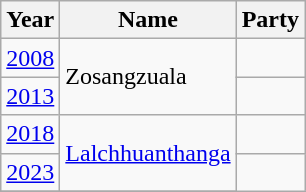<table class="wikitable sortable">
<tr>
<th>Year</th>
<th>Name</th>
<th colspan=2>Party</th>
</tr>
<tr>
<td><a href='#'>2008</a></td>
<td rowspan=2>Zosangzuala</td>
<td></td>
</tr>
<tr>
<td><a href='#'>2013</a></td>
</tr>
<tr>
<td><a href='#'>2018</a></td>
<td rowspan=2><a href='#'>Lalchhuanthanga</a></td>
<td></td>
</tr>
<tr>
<td><a href='#'>2023</a></td>
</tr>
<tr>
</tr>
</table>
